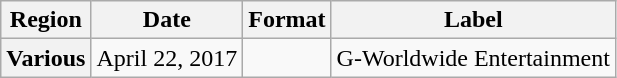<table class="wikitable plainrowheaders">
<tr>
<th>Region</th>
<th>Date</th>
<th>Format</th>
<th>Label</th>
</tr>
<tr>
<th scope="row">Various</th>
<td>April 22, 2017</td>
<td></td>
<td>G-Worldwide Entertainment</td>
</tr>
</table>
